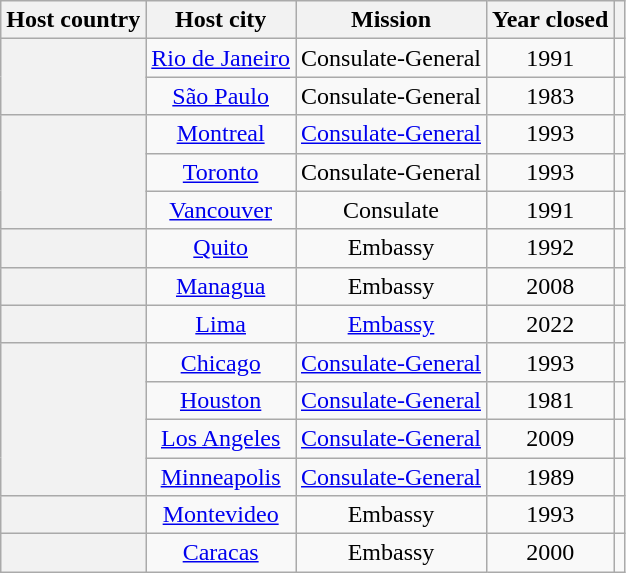<table class="wikitable plainrowheaders" style="text-align:center;">
<tr>
<th scope="col">Host country</th>
<th scope="col">Host city</th>
<th scope="col">Mission</th>
<th scope="col">Year closed</th>
<th scope="col"></th>
</tr>
<tr>
<th scope="row" rowspan="2"></th>
<td><a href='#'>Rio de Janeiro</a></td>
<td>Consulate-General</td>
<td>1991</td>
<td></td>
</tr>
<tr>
<td><a href='#'>São Paulo</a></td>
<td>Consulate-General</td>
<td>1983</td>
<td></td>
</tr>
<tr>
<th scope="row" rowspan="3"></th>
<td><a href='#'>Montreal</a></td>
<td><a href='#'>Consulate-General</a></td>
<td>1993</td>
<td></td>
</tr>
<tr>
<td><a href='#'>Toronto</a></td>
<td>Consulate-General</td>
<td>1993</td>
<td></td>
</tr>
<tr>
<td><a href='#'>Vancouver</a></td>
<td>Consulate</td>
<td>1991</td>
<td></td>
</tr>
<tr>
<th scope="row"></th>
<td><a href='#'>Quito</a></td>
<td>Embassy</td>
<td>1992</td>
<td></td>
</tr>
<tr>
<th scope="row"></th>
<td><a href='#'>Managua</a></td>
<td>Embassy</td>
<td>2008</td>
<td></td>
</tr>
<tr>
<th scope="row"></th>
<td><a href='#'>Lima</a></td>
<td><a href='#'>Embassy</a></td>
<td>2022</td>
<td></td>
</tr>
<tr>
<th scope="row" rowspan="4"></th>
<td><a href='#'>Chicago</a></td>
<td><a href='#'>Consulate-General</a></td>
<td>1993</td>
<td></td>
</tr>
<tr>
<td><a href='#'>Houston</a></td>
<td><a href='#'>Consulate-General</a></td>
<td>1981</td>
<td></td>
</tr>
<tr>
<td><a href='#'>Los Angeles</a></td>
<td><a href='#'>Consulate-General</a></td>
<td>2009</td>
<td></td>
</tr>
<tr>
<td><a href='#'>Minneapolis</a></td>
<td><a href='#'>Consulate-General</a></td>
<td>1989</td>
<td></td>
</tr>
<tr>
<th scope="row"></th>
<td><a href='#'>Montevideo</a></td>
<td>Embassy</td>
<td>1993</td>
<td></td>
</tr>
<tr>
<th scope="row"></th>
<td><a href='#'>Caracas</a></td>
<td>Embassy</td>
<td>2000</td>
<td></td>
</tr>
</table>
